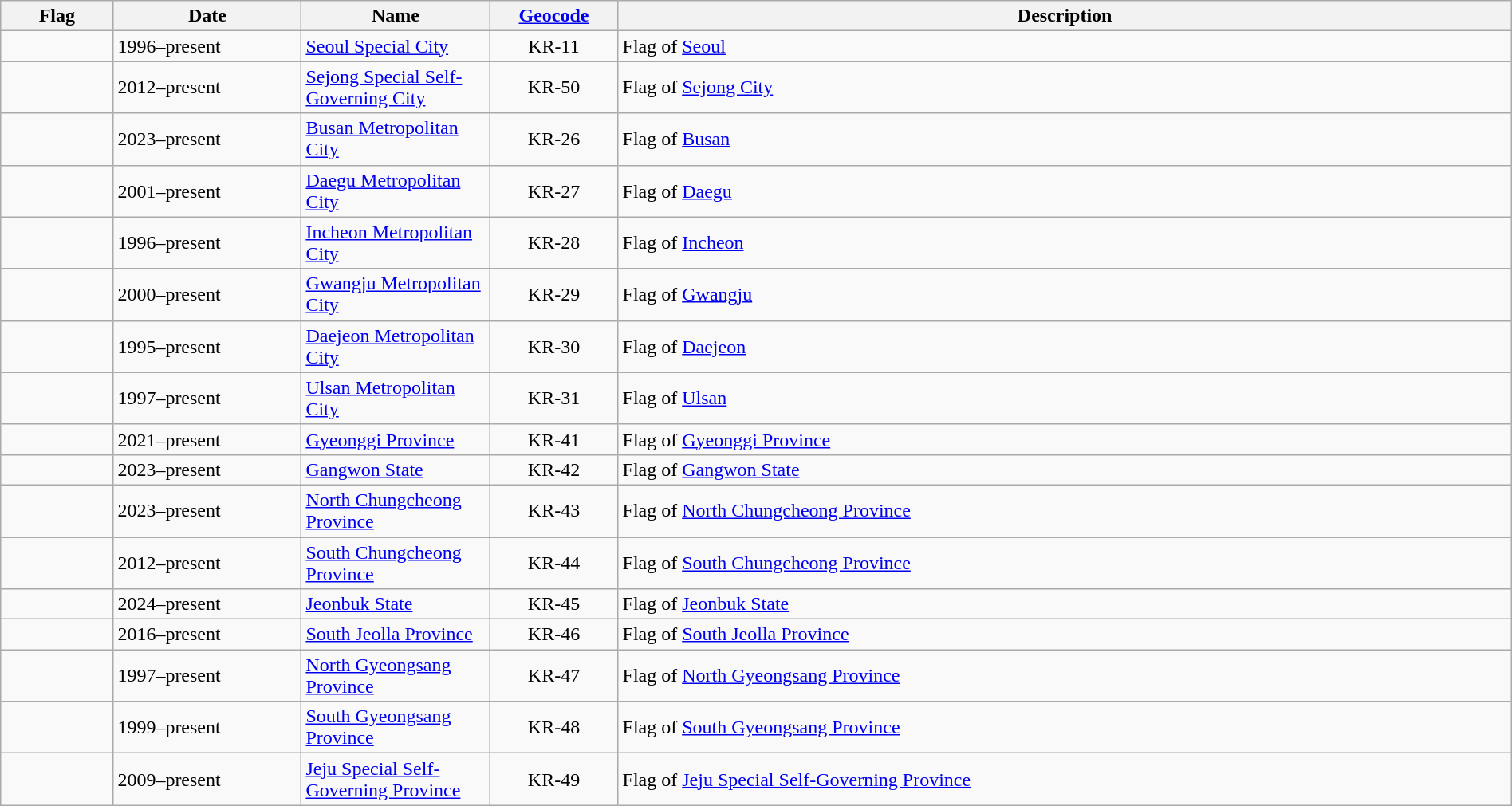<table class="wikitable sortable" style="width:100%;">
<tr>
<th>Flag</th>
<th style="width:150px">Date</th>
<th style="width:150px">Name</th>
<th style="width:100px"><a href='#'>Geocode</a></th>
<th style="min-width:250px">Description</th>
</tr>
<tr>
<td></td>
<td>1996–present</td>
<td><a href='#'>Seoul Special City</a></td>
<td style="text-align:center">KR-11</td>
<td>Flag of <a href='#'>Seoul</a></td>
</tr>
<tr>
<td></td>
<td>2012–present</td>
<td><a href='#'>Sejong Special Self-Governing City</a></td>
<td style="text-align:center">KR-50</td>
<td>Flag of <a href='#'>Sejong City</a></td>
</tr>
<tr>
<td></td>
<td>2023–present</td>
<td><a href='#'>Busan Metropolitan City</a></td>
<td style="text-align:center">KR-26</td>
<td>Flag of <a href='#'>Busan</a></td>
</tr>
<tr>
<td></td>
<td>2001–present</td>
<td><a href='#'>Daegu Metropolitan City</a></td>
<td style="text-align:center">KR-27</td>
<td>Flag of <a href='#'>Daegu</a></td>
</tr>
<tr>
<td></td>
<td>1996–present</td>
<td><a href='#'>Incheon Metropolitan City</a></td>
<td style="text-align:center">KR-28</td>
<td>Flag of <a href='#'>Incheon</a></td>
</tr>
<tr>
<td></td>
<td>2000–present</td>
<td><a href='#'>Gwangju Metropolitan City</a></td>
<td style="text-align:center">KR-29</td>
<td>Flag of <a href='#'>Gwangju</a></td>
</tr>
<tr>
<td></td>
<td>1995–present</td>
<td><a href='#'>Daejeon Metropolitan City</a></td>
<td style="text-align:center">KR-30</td>
<td>Flag of <a href='#'>Daejeon</a></td>
</tr>
<tr>
<td></td>
<td>1997–present</td>
<td><a href='#'>Ulsan Metropolitan City</a></td>
<td style="text-align:center">KR-31</td>
<td>Flag of <a href='#'>Ulsan</a></td>
</tr>
<tr>
<td></td>
<td>2021–present</td>
<td><a href='#'>Gyeonggi Province</a></td>
<td style="text-align:center">KR-41</td>
<td>Flag of <a href='#'>Gyeonggi Province</a></td>
</tr>
<tr>
<td></td>
<td>2023–present</td>
<td><a href='#'>Gangwon State</a></td>
<td style="text-align:center">KR-42</td>
<td>Flag of <a href='#'>Gangwon State</a></td>
</tr>
<tr>
<td></td>
<td>2023–present</td>
<td><a href='#'>North Chungcheong Province</a></td>
<td style="text-align:center">KR-43</td>
<td>Flag of <a href='#'>North Chungcheong Province</a></td>
</tr>
<tr>
<td></td>
<td>2012–present</td>
<td><a href='#'>South Chungcheong Province</a></td>
<td style="text-align:center">KR-44</td>
<td>Flag of <a href='#'>South Chungcheong Province</a></td>
</tr>
<tr>
<td></td>
<td>2024–present</td>
<td><a href='#'>Jeonbuk State</a></td>
<td style="text-align:center">KR-45</td>
<td>Flag of <a href='#'>Jeonbuk State</a></td>
</tr>
<tr>
<td></td>
<td>2016–present</td>
<td><a href='#'>South Jeolla Province</a></td>
<td style="text-align:center">KR-46</td>
<td>Flag of <a href='#'>South Jeolla Province</a></td>
</tr>
<tr>
<td></td>
<td>1997–present</td>
<td><a href='#'>North Gyeongsang Province</a></td>
<td style="text-align:center">KR-47</td>
<td>Flag of <a href='#'>North Gyeongsang Province</a></td>
</tr>
<tr>
<td></td>
<td>1999–present</td>
<td><a href='#'>South Gyeongsang Province</a></td>
<td style="text-align:center">KR-48</td>
<td>Flag of <a href='#'>South Gyeongsang Province</a></td>
</tr>
<tr>
<td></td>
<td>2009–present</td>
<td><a href='#'>Jeju Special Self-Governing Province</a></td>
<td style="text-align:center">KR-49</td>
<td>Flag of <a href='#'>Jeju Special Self-Governing Province</a></td>
</tr>
</table>
